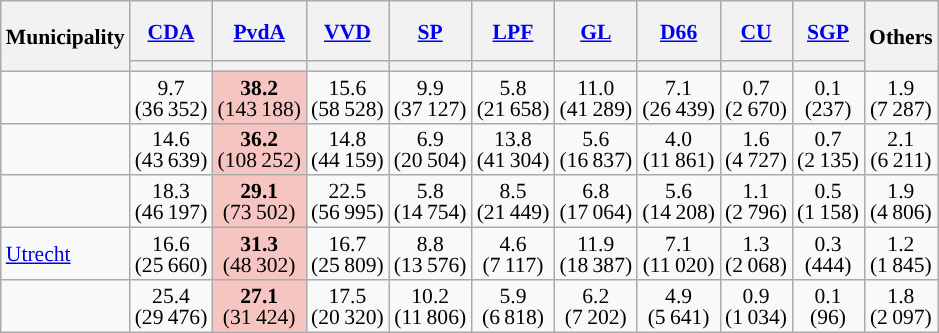<table class="wikitable sortable" style="text-align:center;font-size:90%;line-height:14px">
<tr style="height:40px;">
<th rowspan="2">Municipality</th>
<th style="width:40px;"><a href='#'>CDA</a></th>
<th style="width:40px;"><a href='#'>PvdA</a></th>
<th style="width:40px;"><a href='#'>VVD</a></th>
<th style="width:40px;"><a href='#'>SP</a></th>
<th style="width:40px;"><a href='#'>LPF</a></th>
<th style="width:40px;"><a href='#'>GL</a></th>
<th style="width:40px;"><a href='#'>D66</a></th>
<th style="width:40px;"><a href='#'>CU</a></th>
<th style="width:40px;"><a href='#'>SGP</a></th>
<th style="width:40px;" rowspan="2">Others</th>
</tr>
<tr>
<th style="background:"></th>
<th style="background:"></th>
<th style="background:"></th>
<th style="background:"></th>
<th style="background:"></th>
<th style="background:"></th>
<th style="background:"></th>
<th style="background:"></th>
<th style="background:"></th>
</tr>
<tr>
<td align="left"></td>
<td>9.7<br><span>(36 352)</span></td>
<td style="background:#F6C5C1"><strong>38.2</strong><br><span>(143 188)</span></td>
<td>15.6<br><span>(58 528)</span></td>
<td>9.9<br><span>(37 127)</span></td>
<td>5.8<br><span>(21 658)</span></td>
<td>11.0<br><span>(41 289)</span></td>
<td>7.1<br><span>(26 439)</span></td>
<td>0.7<br><span>(2 670)</span></td>
<td>0.1<br><span>(237)</span></td>
<td>1.9<br><span>(7 287)</span></td>
</tr>
<tr>
<td align="left"></td>
<td>14.6<br><span>(43 639)</span></td>
<td style="background:#F6C5C1"><strong>36.2</strong><br><span>(108 252)</span></td>
<td>14.8<br><span>(44 159)</span></td>
<td>6.9<br><span>(20 504)</span></td>
<td>13.8<br><span>(41 304)</span></td>
<td>5.6<br><span>(16 837)</span></td>
<td>4.0<br><span>(11 861)</span></td>
<td>1.6<br><span>(4 727)</span></td>
<td>0.7<br><span>(2 135)</span></td>
<td>2.1<br><span>(6 211)</span></td>
</tr>
<tr>
<td align="left"></td>
<td>18.3<br><span>(46 197)</span></td>
<td style="background:#F6C5C1"><strong>29.1</strong><br><span>(73 502)</span></td>
<td>22.5<br><span>(56 995)</span></td>
<td>5.8<br><span>(14 754)</span></td>
<td>8.5<br><span>(21 449)</span></td>
<td>6.8<br><span>(17 064)</span></td>
<td>5.6<br><span>(14 208)</span></td>
<td>1.1<br><span>(2 796)</span></td>
<td>0.5<br><span>(1 158)</span></td>
<td>1.9<br><span>(4 806)</span></td>
</tr>
<tr>
<td align="left"> <a href='#'>Utrecht</a></td>
<td>16.6<br><span>(25 660)</span></td>
<td style="background:#F6C5C1"><strong>31.3</strong><br><span>(48 302)</span></td>
<td>16.7<br><span>(25 809)</span></td>
<td>8.8<br><span>(13 576)</span></td>
<td>4.6<br><span>(7 117)</span></td>
<td>11.9<br><span>(18 387)</span></td>
<td>7.1<br><span>(11 020)</span></td>
<td>1.3<br><span>(2 068)</span></td>
<td>0.3<br><span>(444)</span></td>
<td>1.2<br><span>(1 845)</span></td>
</tr>
<tr>
<td align="left"></td>
<td>25.4<br><span>(29 476)</span></td>
<td style="background:#F6C5C1"><strong>27.1</strong><br><span>(31 424)</span></td>
<td>17.5<br><span>(20 320)</span></td>
<td>10.2<br><span>(11 806)</span></td>
<td>5.9<br><span>(6 818)</span></td>
<td>6.2<br><span>(7 202)</span></td>
<td>4.9<br><span>(5 641)</span></td>
<td>0.9<br><span>(1 034)</span></td>
<td>0.1<br><span>(96)</span></td>
<td>1.8<br><span>(2 097)</span></td>
</tr>
</table>
